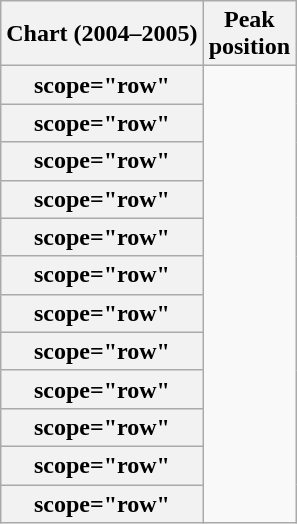<table class="wikitable sortable plainrowheaders" style="text-align:center;">
<tr>
<th scope="col">Chart (2004–2005)</th>
<th scope="col">Peak<br>position</th>
</tr>
<tr>
<th>scope="row"</th>
</tr>
<tr>
<th>scope="row"</th>
</tr>
<tr>
<th>scope="row"</th>
</tr>
<tr>
<th>scope="row"</th>
</tr>
<tr>
<th>scope="row"</th>
</tr>
<tr>
<th>scope="row"</th>
</tr>
<tr>
<th>scope="row"</th>
</tr>
<tr>
<th>scope="row"</th>
</tr>
<tr>
<th>scope="row"</th>
</tr>
<tr>
<th>scope="row"</th>
</tr>
<tr>
<th>scope="row"</th>
</tr>
<tr>
<th>scope="row"</th>
</tr>
</table>
